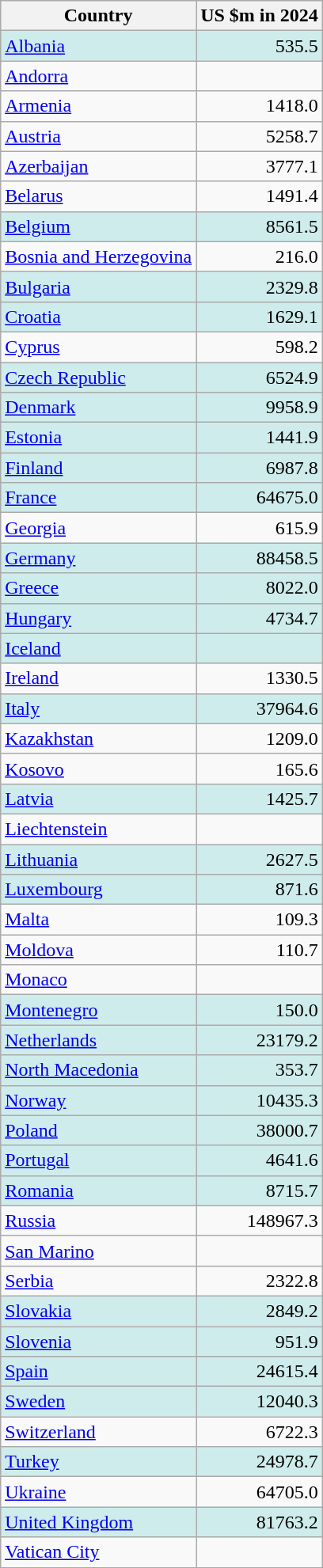<table class="wikitable sortable" style="margin-left:auto;margin-right:auto">
<tr style="background:#ececec;">
<th>Country</th>
<th>US $m in 2024</th>
</tr>
<tr Bgcolor="#CFECEC">
<td> <a href='#'>Albania</a></td>
<td align="right">535.5</td>
</tr>
<tr>
<td> <a href='#'>Andorra</a></td>
<td align="right"></td>
</tr>
<tr>
<td>  <a href='#'>Armenia</a></td>
<td align="right">1418.0</td>
</tr>
<tr>
<td> <a href='#'>Austria</a></td>
<td align="right">5258.7</td>
</tr>
<tr>
<td> <a href='#'>Azerbaijan</a></td>
<td align="right">3777.1</td>
</tr>
<tr>
<td> <a href='#'>Belarus</a></td>
<td align="right">1491.4</td>
</tr>
<tr Bgcolor="#CFECEC">
<td> <a href='#'>Belgium</a></td>
<td align="right">8561.5</td>
</tr>
<tr>
<td> <a href='#'>Bosnia and Herzegovina</a></td>
<td align="right">216.0</td>
</tr>
<tr Bgcolor="#CFECEC">
<td> <a href='#'>Bulgaria</a></td>
<td align="right">2329.8</td>
</tr>
<tr Bgcolor="#CFECEC">
<td> <a href='#'>Croatia</a></td>
<td align="right">1629.1</td>
</tr>
<tr>
<td> <a href='#'>Cyprus</a></td>
<td align="right">598.2</td>
</tr>
<tr Bgcolor="#CFECEC">
<td> <a href='#'>Czech Republic</a></td>
<td align="right">6524.9</td>
</tr>
<tr Bgcolor="#CFECEC">
<td> <a href='#'>Denmark</a></td>
<td align="right">9958.9</td>
</tr>
<tr Bgcolor="#CFECEC">
<td> <a href='#'>Estonia</a></td>
<td align="right">1441.9</td>
</tr>
<tr Bgcolor="#CFECEC">
<td> <a href='#'>Finland</a></td>
<td align="right">6987.8</td>
</tr>
<tr Bgcolor="#CFECEC">
<td> <a href='#'>France</a></td>
<td align="right">64675.0</td>
</tr>
<tr>
<td> <a href='#'>Georgia</a></td>
<td align="right">615.9</td>
</tr>
<tr Bgcolor="#CFECEC">
<td> <a href='#'>Germany</a></td>
<td align="right">88458.5</td>
</tr>
<tr Bgcolor="#CFECEC">
<td> <a href='#'>Greece</a></td>
<td align="right">8022.0</td>
</tr>
<tr Bgcolor="#CFECEC">
<td> <a href='#'>Hungary</a></td>
<td align="right">4734.7</td>
</tr>
<tr Bgcolor="#CFECEC">
<td> <a href='#'>Iceland</a></td>
<td align="right"></td>
</tr>
<tr>
<td> <a href='#'>Ireland</a></td>
<td align="right">1330.5</td>
</tr>
<tr Bgcolor="#CFECEC">
<td> <a href='#'>Italy</a></td>
<td align="right">37964.6</td>
</tr>
<tr>
<td> <a href='#'>Kazakhstan</a></td>
<td align="right">1209.0</td>
</tr>
<tr>
<td> <a href='#'>Kosovo</a></td>
<td align="right">165.6</td>
</tr>
<tr Bgcolor="#CFECEC">
<td> <a href='#'>Latvia</a></td>
<td align="right">1425.7</td>
</tr>
<tr>
<td> <a href='#'>Liechtenstein</a></td>
<td align="right"></td>
</tr>
<tr Bgcolor="#CFECEC">
<td> <a href='#'>Lithuania</a></td>
<td align="right">2627.5</td>
</tr>
<tr Bgcolor="#CFECEC">
<td> <a href='#'>Luxembourg</a></td>
<td align="right">871.6</td>
</tr>
<tr>
<td> <a href='#'>Malta</a></td>
<td align="right">109.3</td>
</tr>
<tr>
<td> <a href='#'>Moldova</a></td>
<td align="right">110.7</td>
</tr>
<tr>
<td> <a href='#'>Monaco</a></td>
<td align="right"></td>
</tr>
<tr Bgcolor="#CFECEC">
<td> <a href='#'>Montenegro</a></td>
<td align="right">150.0</td>
</tr>
<tr Bgcolor="#CFECEC">
<td> <a href='#'>Netherlands</a></td>
<td align="right">23179.2</td>
</tr>
<tr Bgcolor="#CFECEC">
<td> <a href='#'>North Macedonia</a></td>
<td align="right">353.7</td>
</tr>
<tr Bgcolor="#CFECEC">
<td> <a href='#'>Norway</a></td>
<td align="right">10435.3</td>
</tr>
<tr Bgcolor="#CFECEC">
<td> <a href='#'>Poland</a></td>
<td align="right">38000.7</td>
</tr>
<tr Bgcolor="#CFECEC">
<td> <a href='#'>Portugal</a></td>
<td align="right">4641.6</td>
</tr>
<tr Bgcolor="#CFECEC">
<td> <a href='#'>Romania</a></td>
<td align="right">8715.7</td>
</tr>
<tr>
<td> <a href='#'>Russia</a></td>
<td align="right">148967.3</td>
</tr>
<tr>
<td> <a href='#'>San Marino</a></td>
<td align="right"></td>
</tr>
<tr>
<td> <a href='#'>Serbia</a></td>
<td align="right">2322.8</td>
</tr>
<tr Bgcolor="#CFECEC">
<td> <a href='#'>Slovakia</a></td>
<td align="right">2849.2</td>
</tr>
<tr Bgcolor="#CFECEC">
<td> <a href='#'>Slovenia</a></td>
<td align="right">951.9</td>
</tr>
<tr Bgcolor="#CFECEC">
<td> <a href='#'>Spain</a></td>
<td align="right">24615.4</td>
</tr>
<tr Bgcolor="#CFECEC">
<td> <a href='#'>Sweden</a></td>
<td align="right">12040.3</td>
</tr>
<tr>
<td> <a href='#'>Switzerland</a></td>
<td align="right">6722.3</td>
</tr>
<tr Bgcolor="#CFECEC">
<td> <a href='#'>Turkey</a></td>
<td align="right">24978.7</td>
</tr>
<tr>
<td> <a href='#'>Ukraine</a></td>
<td align="right">64705.0</td>
</tr>
<tr Bgcolor="#CFECEC">
<td> <a href='#'>United Kingdom</a></td>
<td align="right">81763.2</td>
</tr>
<tr>
<td> <a href='#'>Vatican City</a></td>
<td align="right"></td>
</tr>
</table>
